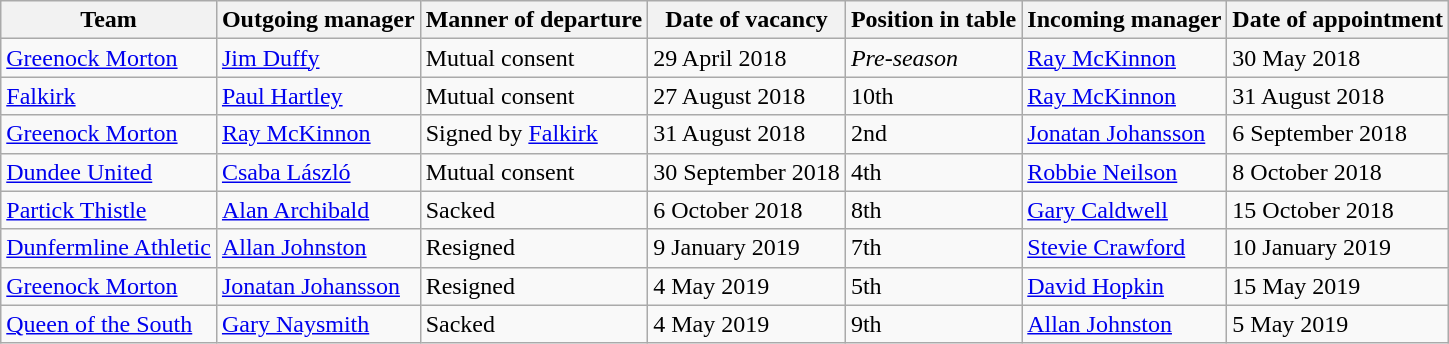<table class="wikitable sortable">
<tr>
<th>Team</th>
<th>Outgoing manager</th>
<th>Manner of departure</th>
<th>Date of vacancy</th>
<th>Position in table</th>
<th>Incoming manager</th>
<th>Date of appointment</th>
</tr>
<tr>
<td><a href='#'>Greenock Morton</a></td>
<td> <a href='#'>Jim Duffy</a></td>
<td>Mutual consent</td>
<td>29 April 2018</td>
<td><em>Pre-season</em></td>
<td> <a href='#'>Ray McKinnon</a></td>
<td>30 May 2018</td>
</tr>
<tr>
<td><a href='#'>Falkirk</a></td>
<td> <a href='#'>Paul Hartley</a></td>
<td>Mutual consent</td>
<td>27 August 2018</td>
<td>10th</td>
<td> <a href='#'>Ray McKinnon</a></td>
<td>31 August 2018</td>
</tr>
<tr>
<td><a href='#'>Greenock Morton</a></td>
<td> <a href='#'>Ray McKinnon</a></td>
<td>Signed by <a href='#'>Falkirk</a></td>
<td>31 August 2018</td>
<td>2nd</td>
<td> <a href='#'>Jonatan Johansson</a></td>
<td>6 September 2018</td>
</tr>
<tr>
<td><a href='#'>Dundee United</a></td>
<td> <a href='#'>Csaba László</a></td>
<td>Mutual consent</td>
<td>30 September 2018</td>
<td>4th</td>
<td> <a href='#'>Robbie Neilson</a></td>
<td>8 October 2018</td>
</tr>
<tr>
<td><a href='#'>Partick Thistle</a></td>
<td> <a href='#'>Alan Archibald</a></td>
<td>Sacked</td>
<td>6 October 2018</td>
<td>8th</td>
<td> <a href='#'>Gary Caldwell</a></td>
<td>15 October 2018</td>
</tr>
<tr>
<td><a href='#'>Dunfermline Athletic</a></td>
<td> <a href='#'>Allan Johnston</a></td>
<td>Resigned</td>
<td>9 January 2019</td>
<td>7th</td>
<td> <a href='#'>Stevie Crawford</a></td>
<td>10 January 2019</td>
</tr>
<tr>
<td><a href='#'>Greenock Morton</a></td>
<td> <a href='#'>Jonatan Johansson</a></td>
<td>Resigned</td>
<td>4 May 2019</td>
<td>5th</td>
<td> <a href='#'>David Hopkin</a></td>
<td>15 May 2019</td>
</tr>
<tr>
<td><a href='#'>Queen of the South</a></td>
<td> <a href='#'>Gary Naysmith</a></td>
<td>Sacked</td>
<td>4 May 2019</td>
<td>9th</td>
<td> <a href='#'>Allan Johnston</a></td>
<td>5 May 2019</td>
</tr>
</table>
